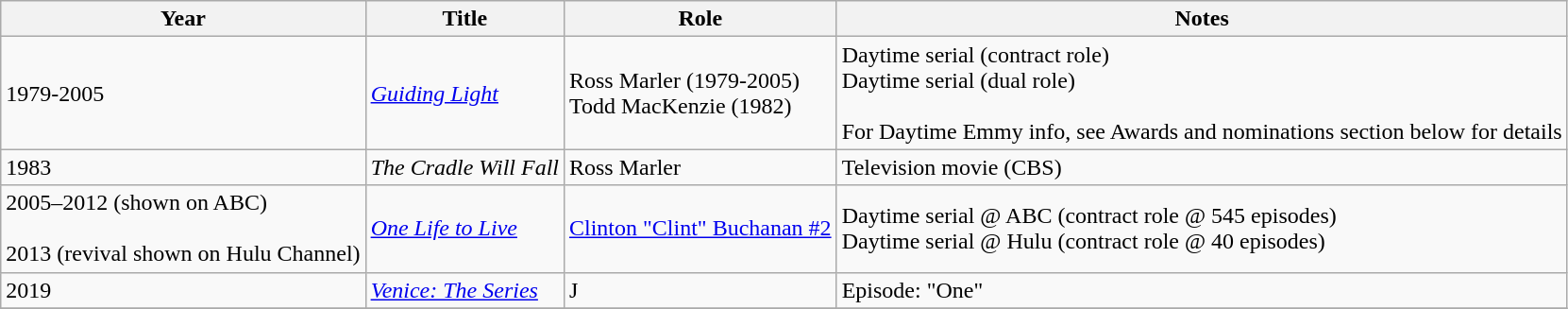<table class="wikitable">
<tr>
<th>Year</th>
<th>Title</th>
<th>Role</th>
<th>Notes</th>
</tr>
<tr>
<td>1979-2005</td>
<td><em><a href='#'>Guiding Light</a></em></td>
<td>Ross Marler (1979-2005)<br>Todd MacKenzie (1982)</td>
<td>Daytime serial (contract role)<br>Daytime serial (dual role)<br><br>For Daytime Emmy info, see Awards and nominations section below for details</td>
</tr>
<tr>
<td>1983</td>
<td><em>The Cradle Will Fall</em></td>
<td>Ross Marler</td>
<td>Television movie (CBS)</td>
</tr>
<tr>
<td>2005–2012 (shown on ABC)<br><br>2013 (revival shown on Hulu Channel)</td>
<td><em><a href='#'>One Life to Live</a></em></td>
<td><a href='#'>Clinton "Clint" Buchanan #2</a></td>
<td>Daytime serial @ ABC (contract role @ 545 episodes)<br>Daytime serial @ Hulu (contract role @ 40 episodes)</td>
</tr>
<tr>
<td>2019</td>
<td><em><a href='#'>Venice: The Series</a></em></td>
<td>J</td>
<td>Episode: "One"</td>
</tr>
<tr>
</tr>
</table>
